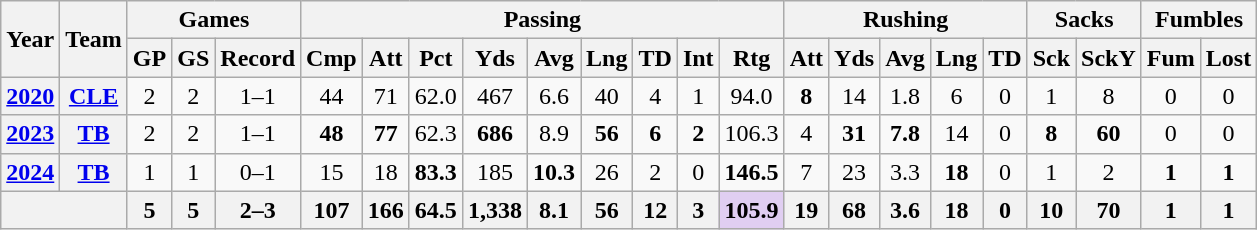<table class="wikitable" style="text-align:center;">
<tr>
<th rowspan="2">Year</th>
<th rowspan="2">Team</th>
<th colspan="3">Games</th>
<th colspan="9">Passing</th>
<th colspan="5">Rushing</th>
<th colspan="2">Sacks</th>
<th colspan="2">Fumbles</th>
</tr>
<tr>
<th>GP</th>
<th>GS</th>
<th>Record</th>
<th>Cmp</th>
<th>Att</th>
<th>Pct</th>
<th>Yds</th>
<th>Avg</th>
<th>Lng</th>
<th>TD</th>
<th>Int</th>
<th>Rtg</th>
<th>Att</th>
<th>Yds</th>
<th>Avg</th>
<th>Lng</th>
<th>TD</th>
<th>Sck</th>
<th>SckY</th>
<th>Fum</th>
<th>Lost</th>
</tr>
<tr>
<th><a href='#'>2020</a></th>
<th><a href='#'>CLE</a></th>
<td>2</td>
<td>2</td>
<td>1–1</td>
<td>44</td>
<td>71</td>
<td>62.0</td>
<td>467</td>
<td>6.6</td>
<td>40</td>
<td>4</td>
<td>1</td>
<td>94.0</td>
<td><strong>8</strong></td>
<td>14</td>
<td>1.8</td>
<td>6</td>
<td>0</td>
<td>1</td>
<td>8</td>
<td>0</td>
<td>0</td>
</tr>
<tr>
<th><a href='#'>2023</a></th>
<th><a href='#'>TB</a></th>
<td>2</td>
<td>2</td>
<td>1–1</td>
<td><strong>48</strong></td>
<td><strong>77</strong></td>
<td>62.3</td>
<td><strong>686</strong></td>
<td>8.9</td>
<td><strong>56</strong></td>
<td><strong>6</strong></td>
<td><strong>2</strong></td>
<td>106.3</td>
<td>4</td>
<td><strong>31</strong></td>
<td><strong>7.8</strong></td>
<td>14</td>
<td>0</td>
<td><strong>8</strong></td>
<td><strong>60</strong></td>
<td>0</td>
<td>0</td>
</tr>
<tr>
<th><a href='#'>2024</a></th>
<th><a href='#'>TB</a></th>
<td>1</td>
<td>1</td>
<td>0–1</td>
<td>15</td>
<td>18</td>
<td><strong>83.3</strong></td>
<td>185</td>
<td><strong>10.3</strong></td>
<td>26</td>
<td>2</td>
<td>0</td>
<td><strong>146.5</strong></td>
<td>7</td>
<td>23</td>
<td>3.3</td>
<td><strong>18</strong></td>
<td>0</td>
<td>1</td>
<td>2</td>
<td><strong>1</strong></td>
<td><strong>1</strong></td>
</tr>
<tr>
<th colspan="2"></th>
<th>5</th>
<th>5</th>
<th>2–3</th>
<th>107</th>
<th>166</th>
<th>64.5</th>
<th>1,338</th>
<th>8.1</th>
<th>56</th>
<th>12</th>
<th>3</th>
<th style="background:#e0cef2;">105.9</th>
<th>19</th>
<th>68</th>
<th>3.6</th>
<th>18</th>
<th>0</th>
<th>10</th>
<th>70</th>
<th>1</th>
<th>1</th>
</tr>
</table>
